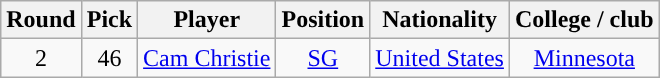<table class="wikitable sortable sortable">
<tr>
<th scope="col">Round</th>
<th scope="col">Pick</th>
<th scope="col">Player</th>
<th scope="col">Position</th>
<th scope="col">Nationality</th>
<th scope="col">College / club</th>
</tr>
<tr style="text-align: center">
<td>2</td>
<td>46</td>
<td><a href='#'>Cam Christie</a></td>
<td><a href='#'>SG</a></td>
<td> <a href='#'>United States</a></td>
<td><a href='#'>Minnesota</a></td>
</tr>
</table>
